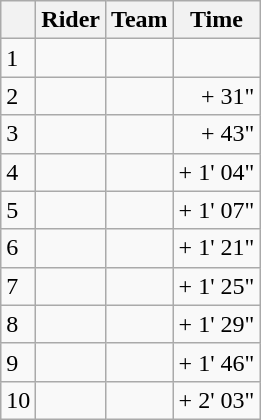<table class="wikitable">
<tr>
<th></th>
<th>Rider</th>
<th>Team</th>
<th>Time</th>
</tr>
<tr>
<td>1</td>
<td> </td>
<td></td>
<td align="right"></td>
</tr>
<tr>
<td>2</td>
<td></td>
<td></td>
<td align="right">+ 31"</td>
</tr>
<tr>
<td>3</td>
<td></td>
<td></td>
<td align="right">+ 43"</td>
</tr>
<tr>
<td>4</td>
<td></td>
<td></td>
<td align="right">+ 1' 04"</td>
</tr>
<tr>
<td>5</td>
<td></td>
<td></td>
<td align="right">+ 1' 07"</td>
</tr>
<tr>
<td>6</td>
<td></td>
<td></td>
<td align="right">+ 1' 21"</td>
</tr>
<tr>
<td>7</td>
<td></td>
<td></td>
<td align="right">+ 1' 25"</td>
</tr>
<tr>
<td>8</td>
<td></td>
<td></td>
<td align="right">+ 1' 29"</td>
</tr>
<tr>
<td>9</td>
<td></td>
<td></td>
<td align="right">+ 1' 46"</td>
</tr>
<tr>
<td>10</td>
<td></td>
<td></td>
<td align="right">+ 2' 03"</td>
</tr>
</table>
